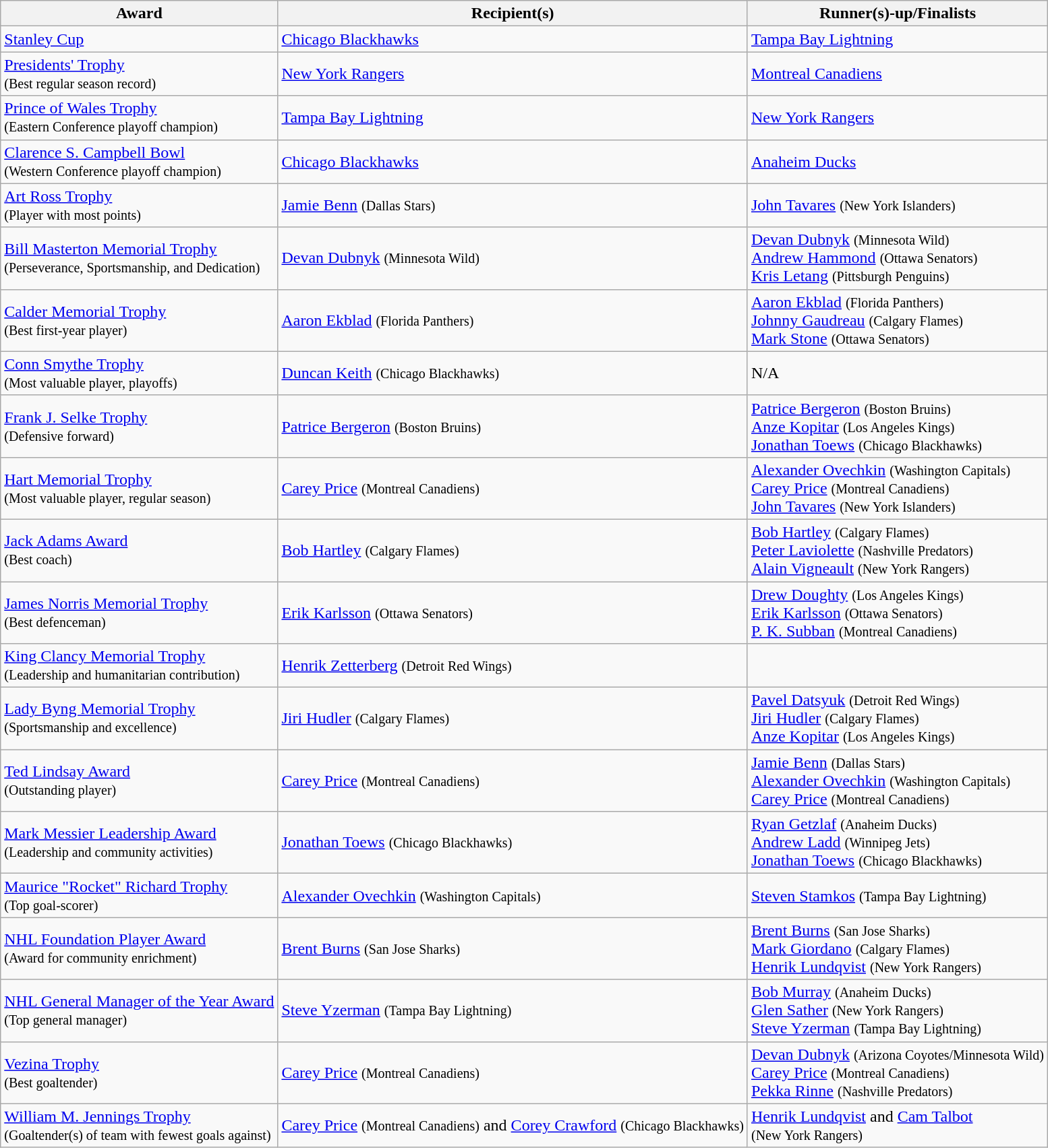<table class="wikitable">
<tr>
<th>Award</th>
<th>Recipient(s)</th>
<th>Runner(s)-up/Finalists</th>
</tr>
<tr>
<td><a href='#'>Stanley Cup</a></td>
<td><a href='#'>Chicago Blackhawks</a></td>
<td><a href='#'>Tampa Bay Lightning</a></td>
</tr>
<tr>
<td><a href='#'>Presidents' Trophy</a><br><small>(Best regular season record)</small></td>
<td><a href='#'>New York Rangers</a></td>
<td><a href='#'>Montreal Canadiens</a></td>
</tr>
<tr>
<td><a href='#'>Prince of Wales Trophy</a><br><small>(Eastern Conference playoff champion)</small></td>
<td><a href='#'>Tampa Bay Lightning</a></td>
<td><a href='#'>New York Rangers</a></td>
</tr>
<tr>
<td><a href='#'>Clarence S. Campbell Bowl</a><br><small>(Western Conference playoff champion)</small></td>
<td><a href='#'>Chicago Blackhawks</a></td>
<td><a href='#'>Anaheim Ducks</a></td>
</tr>
<tr>
<td><a href='#'>Art Ross Trophy</a><br><small>(Player with most points)</small></td>
<td><a href='#'>Jamie Benn</a> <small>(Dallas Stars)</small></td>
<td><a href='#'>John Tavares</a> <small>(New York Islanders)</small></td>
</tr>
<tr>
<td><a href='#'>Bill Masterton Memorial Trophy</a><br><small>(Perseverance, Sportsmanship, and Dedication)</small></td>
<td><a href='#'>Devan Dubnyk</a> <small>(Minnesota Wild)</small></td>
<td><a href='#'>Devan Dubnyk</a> <small>(Minnesota Wild)</small><br><a href='#'>Andrew Hammond</a> <small>(Ottawa Senators)</small><br><a href='#'>Kris Letang</a> <small>(Pittsburgh Penguins)</small></td>
</tr>
<tr>
<td><a href='#'>Calder Memorial Trophy</a><br><small>(Best first-year player)</small></td>
<td><a href='#'>Aaron Ekblad</a> <small>(Florida Panthers)</small></td>
<td><a href='#'>Aaron Ekblad</a> <small>(Florida Panthers)</small><br><a href='#'>Johnny Gaudreau</a> <small>(Calgary Flames)</small><br><a href='#'>Mark Stone</a> <small>(Ottawa Senators)</small></td>
</tr>
<tr>
<td><a href='#'>Conn Smythe Trophy</a><br><small>(Most valuable player, playoffs)</small></td>
<td><a href='#'>Duncan Keith</a> <small>(Chicago Blackhawks)</small></td>
<td>N/A</td>
</tr>
<tr>
<td><a href='#'>Frank J. Selke Trophy</a><br><small>(Defensive forward)</small></td>
<td><a href='#'>Patrice Bergeron</a> <small>(Boston Bruins)</small></td>
<td><a href='#'>Patrice Bergeron</a> <small>(Boston Bruins)</small><br><a href='#'>Anze Kopitar</a> <small>(Los Angeles Kings)</small><br><a href='#'>Jonathan Toews</a> <small>(Chicago Blackhawks)</small></td>
</tr>
<tr>
<td><a href='#'>Hart Memorial Trophy</a><br><small>(Most valuable player, regular season)</small></td>
<td><a href='#'>Carey Price</a> <small>(Montreal Canadiens)</small></td>
<td><a href='#'>Alexander Ovechkin</a> <small>(Washington Capitals)</small><br><a href='#'>Carey Price</a> <small>(Montreal Canadiens)</small><br><a href='#'>John Tavares</a> <small>(New York Islanders)</small></td>
</tr>
<tr>
<td><a href='#'>Jack Adams Award</a><br><small>(Best coach)</small></td>
<td><a href='#'>Bob Hartley</a> <small>(Calgary Flames)</small></td>
<td><a href='#'>Bob Hartley</a> <small>(Calgary Flames)</small><br><a href='#'>Peter Laviolette</a> <small>(Nashville Predators)</small><br><a href='#'>Alain Vigneault</a> <small>(New York Rangers)</small></td>
</tr>
<tr>
<td><a href='#'>James Norris Memorial Trophy</a><br><small>(Best defenceman)</small></td>
<td><a href='#'>Erik Karlsson</a> <small>(Ottawa Senators)</small></td>
<td><a href='#'>Drew Doughty</a> <small>(Los Angeles Kings)</small><br><a href='#'>Erik Karlsson</a> <small>(Ottawa Senators)</small><br><a href='#'>P. K. Subban</a> <small>(Montreal Canadiens)</small></td>
</tr>
<tr>
<td><a href='#'>King Clancy Memorial Trophy</a><br><small>(Leadership and humanitarian contribution)</small></td>
<td><a href='#'>Henrik Zetterberg</a> <small>(Detroit Red Wings)</small></td>
<td></td>
</tr>
<tr>
<td><a href='#'>Lady Byng Memorial Trophy</a><br><small>(Sportsmanship and excellence)</small></td>
<td><a href='#'>Jiri Hudler</a> <small>(Calgary Flames)</small></td>
<td><a href='#'>Pavel Datsyuk</a> <small>(Detroit Red Wings)</small><br><a href='#'>Jiri Hudler</a> <small>(Calgary Flames)</small><br><a href='#'>Anze Kopitar</a> <small>(Los Angeles Kings)</small></td>
</tr>
<tr>
<td><a href='#'>Ted Lindsay Award</a><br><small>(Outstanding player)</small></td>
<td><a href='#'>Carey Price</a> <small>(Montreal Canadiens)</small></td>
<td><a href='#'>Jamie Benn</a> <small>(Dallas Stars)</small><br><a href='#'>Alexander Ovechkin</a> <small>(Washington Capitals)</small><br><a href='#'>Carey Price</a> <small>(Montreal Canadiens)</small></td>
</tr>
<tr>
<td><a href='#'>Mark Messier Leadership Award</a><br><small>(Leadership and community activities)</small></td>
<td><a href='#'>Jonathan Toews</a> <small>(Chicago Blackhawks)</small></td>
<td><a href='#'>Ryan Getzlaf</a> <small>(Anaheim Ducks)</small><br><a href='#'>Andrew Ladd</a> <small>(Winnipeg Jets)</small><br><a href='#'>Jonathan Toews</a> <small>(Chicago Blackhawks)</small></td>
</tr>
<tr>
<td><a href='#'>Maurice "Rocket" Richard Trophy</a><br><small>(Top goal-scorer)</small></td>
<td><a href='#'>Alexander Ovechkin</a> <small>(Washington Capitals)</small></td>
<td><a href='#'>Steven Stamkos</a> <small>(Tampa Bay Lightning)</small></td>
</tr>
<tr>
<td><a href='#'>NHL Foundation Player Award</a><br><small>(Award for community enrichment)</small></td>
<td><a href='#'>Brent Burns</a> <small>(San Jose Sharks)</small></td>
<td><a href='#'>Brent Burns</a> <small>(San Jose Sharks)</small><br><a href='#'>Mark Giordano</a> <small>(Calgary Flames)</small><br><a href='#'>Henrik Lundqvist</a> <small>(New York Rangers)</small></td>
</tr>
<tr>
<td><a href='#'>NHL General Manager of the Year Award</a><br><small>(Top general manager)</small></td>
<td><a href='#'>Steve Yzerman</a> <small>(Tampa Bay Lightning)</small></td>
<td><a href='#'>Bob Murray</a> <small>(Anaheim Ducks)</small><br><a href='#'>Glen Sather</a> <small>(New York Rangers)</small><br><a href='#'>Steve Yzerman</a> <small>(Tampa Bay Lightning)</small></td>
</tr>
<tr>
<td><a href='#'>Vezina Trophy</a><br><small>(Best goaltender)</small></td>
<td><a href='#'>Carey Price</a> <small>(Montreal Canadiens)</small></td>
<td><a href='#'>Devan Dubnyk</a> <small>(Arizona Coyotes/Minnesota Wild)</small><br><a href='#'>Carey Price</a> <small>(Montreal Canadiens)</small><br><a href='#'>Pekka Rinne</a> <small>(Nashville Predators)</small></td>
</tr>
<tr>
<td><a href='#'>William M. Jennings Trophy</a><br><small>(Goaltender(s) of team with fewest goals against)</small></td>
<td><a href='#'>Carey Price</a> <small>(Montreal Canadiens)</small> and <a href='#'>Corey Crawford</a> <small>(Chicago Blackhawks)</small></td>
<td><a href='#'>Henrik Lundqvist</a> and <a href='#'>Cam Talbot</a><br><small>(New York Rangers)</small></td>
</tr>
</table>
